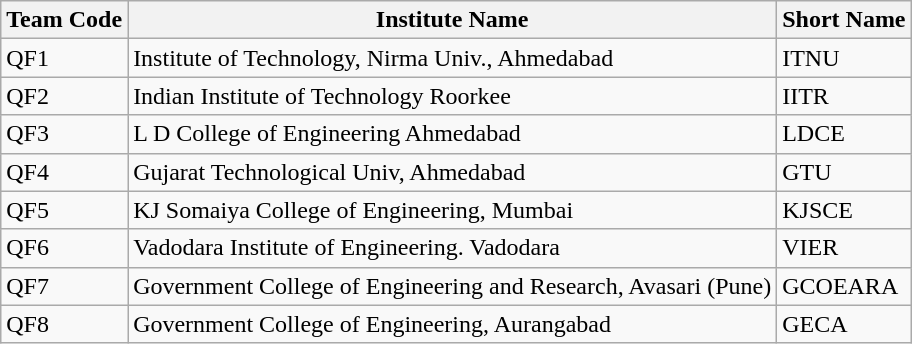<table class="wikitable">
<tr>
<th>Team Code</th>
<th>Institute Name</th>
<th>Short Name</th>
</tr>
<tr>
<td>QF1</td>
<td>Institute of Technology, Nirma Univ., Ahmedabad</td>
<td>ITNU</td>
</tr>
<tr>
<td>QF2</td>
<td>Indian Institute of Technology Roorkee</td>
<td>IITR</td>
</tr>
<tr>
<td>QF3</td>
<td>L D College of Engineering Ahmedabad</td>
<td>LDCE</td>
</tr>
<tr>
<td>QF4</td>
<td>Gujarat Technological Univ, Ahmedabad</td>
<td>GTU</td>
</tr>
<tr>
<td>QF5</td>
<td>KJ Somaiya College of Engineering, Mumbai</td>
<td>KJSCE</td>
</tr>
<tr>
<td>QF6</td>
<td>Vadodara Institute of Engineering. Vadodara</td>
<td>VIER</td>
</tr>
<tr>
<td>QF7</td>
<td>Government College of Engineering and Research, Avasari (Pune)</td>
<td>GCOEARA</td>
</tr>
<tr>
<td>QF8</td>
<td>Government College of Engineering, Aurangabad</td>
<td>GECA</td>
</tr>
</table>
